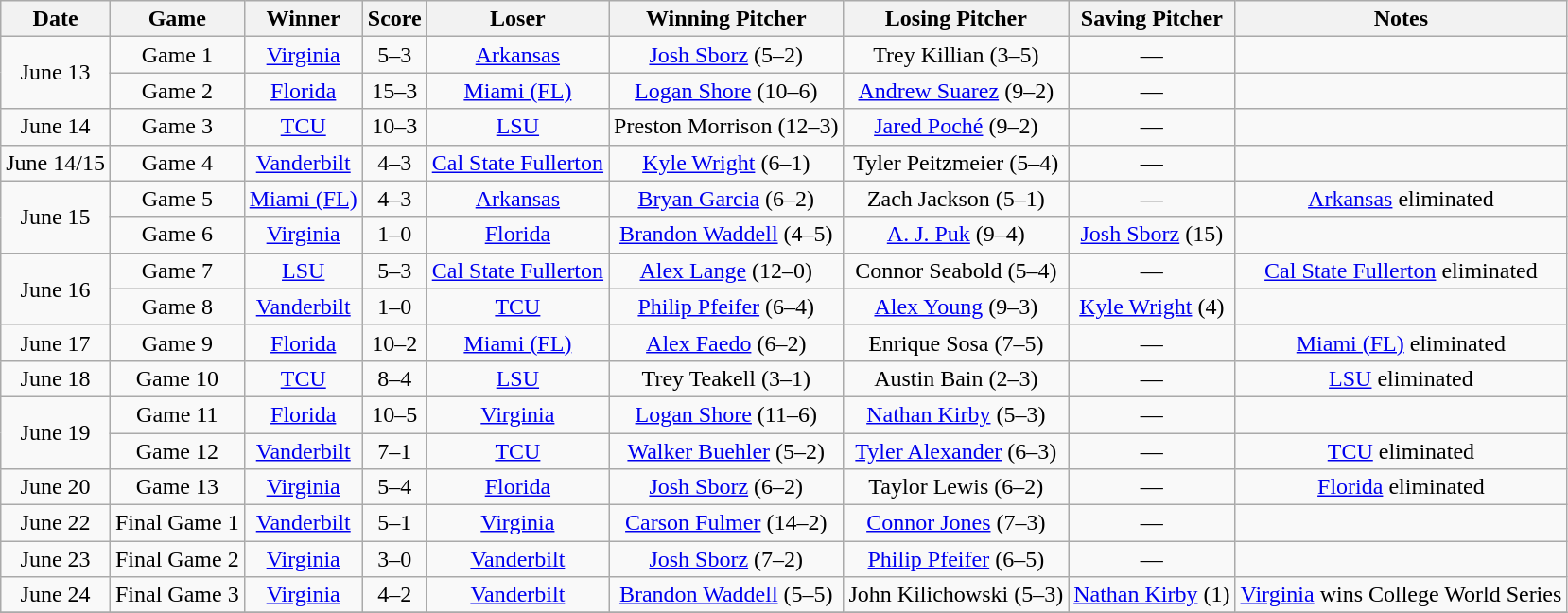<table class="wikitable">
<tr style="text-align:center; background:#f2f2f2;">
<th>Date</th>
<th>Game</th>
<th>Winner</th>
<th>Score</th>
<th>Loser</th>
<th>Winning Pitcher</th>
<th>Losing Pitcher</th>
<th>Saving Pitcher</th>
<th>Notes</th>
</tr>
<tr align=center>
<td rowspan=2>June 13</td>
<td>Game 1</td>
<td><a href='#'>Virginia</a></td>
<td>5–3</td>
<td><a href='#'>Arkansas</a></td>
<td><a href='#'>Josh Sborz</a> (5–2)</td>
<td>Trey Killian (3–5)</td>
<td>—</td>
<td></td>
</tr>
<tr align=center>
<td>Game 2</td>
<td><a href='#'>Florida</a></td>
<td>15–3</td>
<td><a href='#'>Miami (FL)</a></td>
<td><a href='#'>Logan Shore</a> (10–6)</td>
<td><a href='#'>Andrew Suarez</a> (9–2)</td>
<td>—</td>
<td></td>
</tr>
<tr align=center>
<td>June 14</td>
<td>Game 3</td>
<td><a href='#'>TCU</a></td>
<td>10–3</td>
<td><a href='#'>LSU</a></td>
<td>Preston Morrison (12–3)</td>
<td><a href='#'>Jared Poché</a> (9–2)</td>
<td>—</td>
<td></td>
</tr>
<tr align=center>
<td>June 14/15</td>
<td>Game 4</td>
<td><a href='#'>Vanderbilt</a></td>
<td>4–3</td>
<td><a href='#'>Cal State Fullerton</a></td>
<td><a href='#'>Kyle Wright</a> (6–1)</td>
<td>Tyler Peitzmeier (5–4)</td>
<td>—</td>
<td></td>
</tr>
<tr align=center>
<td rowspan=2>June 15</td>
<td>Game 5</td>
<td><a href='#'>Miami (FL)</a></td>
<td>4–3</td>
<td><a href='#'>Arkansas</a></td>
<td><a href='#'>Bryan Garcia</a> (6–2)</td>
<td>Zach Jackson (5–1)</td>
<td>—</td>
<td><a href='#'>Arkansas</a> eliminated</td>
</tr>
<tr align=center>
<td>Game 6</td>
<td><a href='#'>Virginia</a></td>
<td>1–0</td>
<td><a href='#'>Florida</a></td>
<td><a href='#'>Brandon Waddell</a> (4–5)</td>
<td><a href='#'>A. J. Puk</a> (9–4)</td>
<td><a href='#'>Josh Sborz</a> (15)</td>
<td></td>
</tr>
<tr align=center>
<td rowspan=2>June 16</td>
<td>Game 7</td>
<td><a href='#'>LSU</a></td>
<td>5–3</td>
<td><a href='#'>Cal State Fullerton</a></td>
<td><a href='#'>Alex Lange</a> (12–0)</td>
<td>Connor Seabold (5–4)</td>
<td>—</td>
<td><a href='#'>Cal State Fullerton</a> eliminated</td>
</tr>
<tr align=center>
<td>Game 8</td>
<td><a href='#'>Vanderbilt</a></td>
<td>1–0</td>
<td><a href='#'>TCU</a></td>
<td><a href='#'>Philip Pfeifer</a> (6–4)</td>
<td><a href='#'>Alex Young</a> (9–3)</td>
<td><a href='#'>Kyle Wright</a> (4)</td>
<td></td>
</tr>
<tr align=center>
<td>June 17</td>
<td>Game 9</td>
<td><a href='#'>Florida</a></td>
<td>10–2</td>
<td><a href='#'>Miami (FL)</a></td>
<td><a href='#'>Alex Faedo</a> (6–2)</td>
<td>Enrique Sosa (7–5)</td>
<td>—</td>
<td><a href='#'>Miami (FL)</a> eliminated</td>
</tr>
<tr align=center>
<td>June 18</td>
<td>Game 10</td>
<td><a href='#'>TCU</a></td>
<td>8–4</td>
<td><a href='#'>LSU</a></td>
<td>Trey Teakell (3–1)</td>
<td>Austin Bain (2–3)</td>
<td>—</td>
<td><a href='#'>LSU</a> eliminated</td>
</tr>
<tr align=center>
<td rowspan=2>June 19</td>
<td>Game 11</td>
<td><a href='#'>Florida</a></td>
<td>10–5</td>
<td><a href='#'>Virginia</a></td>
<td><a href='#'>Logan Shore</a> (11–6)</td>
<td><a href='#'>Nathan Kirby</a> (5–3)</td>
<td>—</td>
<td></td>
</tr>
<tr align=center>
<td>Game 12</td>
<td><a href='#'>Vanderbilt</a></td>
<td>7–1</td>
<td><a href='#'>TCU</a></td>
<td><a href='#'>Walker Buehler</a>  (5–2)</td>
<td><a href='#'>Tyler Alexander</a> (6–3)</td>
<td>—</td>
<td><a href='#'>TCU</a> eliminated</td>
</tr>
<tr align=center>
<td>June 20</td>
<td>Game 13</td>
<td><a href='#'>Virginia</a></td>
<td>5–4</td>
<td><a href='#'>Florida</a></td>
<td><a href='#'>Josh Sborz</a> (6–2)</td>
<td>Taylor Lewis (6–2)</td>
<td>—</td>
<td><a href='#'>Florida</a> eliminated</td>
</tr>
<tr align=center>
<td>June 22</td>
<td>Final Game 1</td>
<td><a href='#'>Vanderbilt</a></td>
<td>5–1</td>
<td><a href='#'>Virginia</a></td>
<td><a href='#'>Carson Fulmer</a> (14–2)</td>
<td><a href='#'>Connor Jones</a> (7–3)</td>
<td>—</td>
<td></td>
</tr>
<tr align=center>
<td>June 23</td>
<td>Final Game 2</td>
<td><a href='#'>Virginia</a></td>
<td>3–0</td>
<td><a href='#'>Vanderbilt</a></td>
<td><a href='#'>Josh Sborz</a> (7–2)</td>
<td><a href='#'>Philip Pfeifer</a> (6–5)</td>
<td>—</td>
<td></td>
</tr>
<tr align=center>
<td>June 24</td>
<td>Final Game 3</td>
<td><a href='#'>Virginia</a></td>
<td>4–2</td>
<td><a href='#'>Vanderbilt</a></td>
<td><a href='#'>Brandon Waddell</a> (5–5)</td>
<td>John Kilichowski (5–3)</td>
<td><a href='#'>Nathan Kirby</a> (1)</td>
<td><a href='#'>Virginia</a> wins College World Series</td>
</tr>
<tr align=center>
</tr>
</table>
